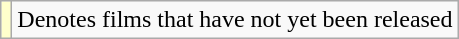<table class="wikitable">
<tr>
<td style="background:#ffc;"></td>
<td>Denotes films that have not yet been released</td>
</tr>
</table>
